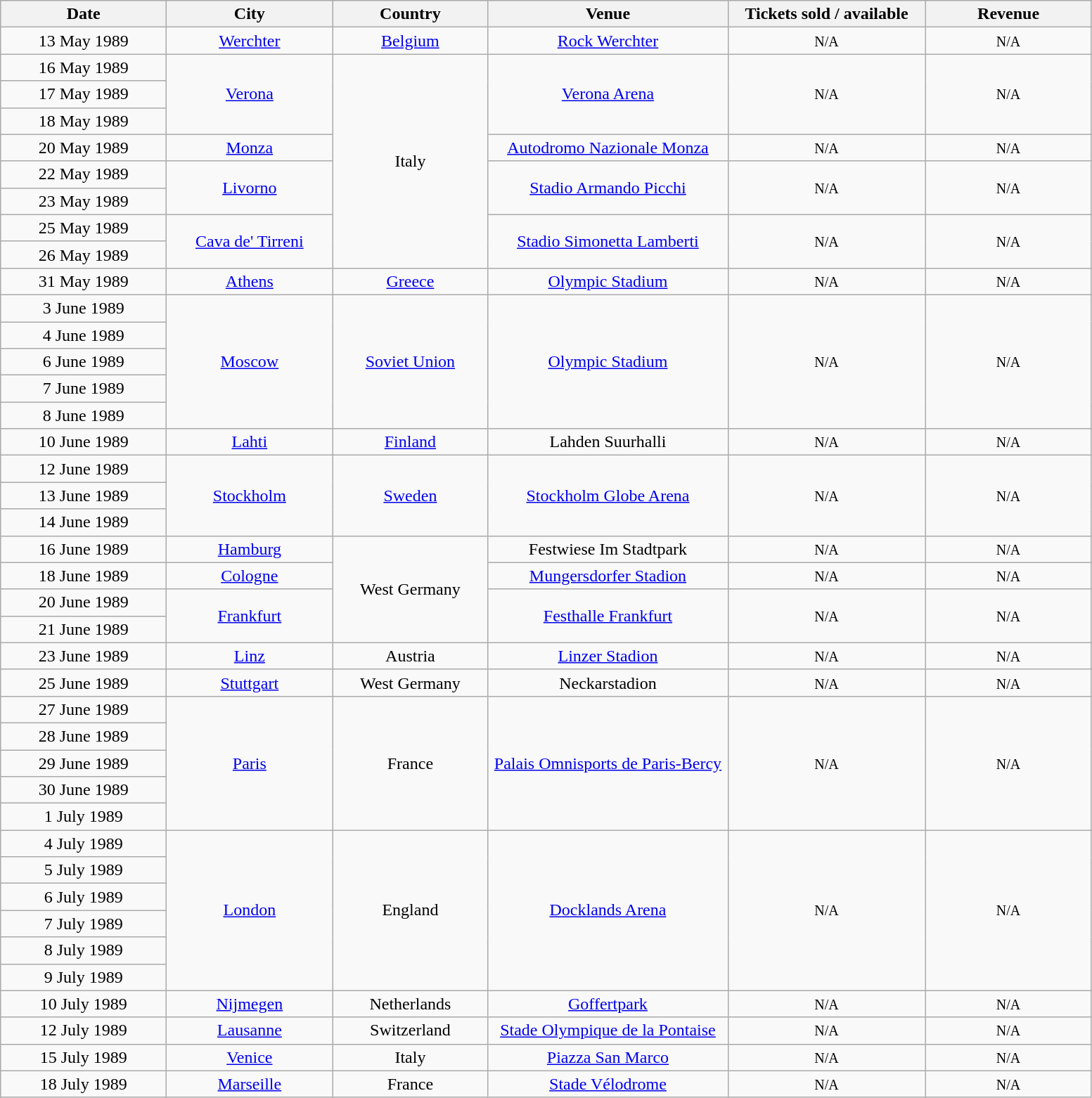<table class="wikitable sortable" style="text-align:center;">
<tr>
<th style="width:150px;">Date</th>
<th style="width:150px;">City</th>
<th style="width:140px;">Country</th>
<th style="width:220px;">Venue</th>
<th style="width:180px;">Tickets sold / available</th>
<th style="width:150px;">Revenue</th>
</tr>
<tr>
<td>13 May 1989</td>
<td><a href='#'>Werchter</a></td>
<td><a href='#'>Belgium</a></td>
<td><a href='#'>Rock Werchter</a></td>
<td rowspan="1"><small>N/A</small></td>
<td rowspan="1"><small>N/A</small></td>
</tr>
<tr>
<td>16 May 1989</td>
<td rowspan="3"><a href='#'>Verona</a></td>
<td rowspan="8">Italy</td>
<td rowspan="3"><a href='#'>Verona Arena</a></td>
<td rowspan="3"><small>N/A</small></td>
<td rowspan="3"><small>N/A</small></td>
</tr>
<tr>
<td>17 May 1989</td>
</tr>
<tr>
<td>18 May 1989</td>
</tr>
<tr>
<td>20 May 1989</td>
<td><a href='#'>Monza</a></td>
<td><a href='#'>Autodromo Nazionale Monza</a></td>
<td rowspan="1"><small>N/A</small></td>
<td rowspan="1"><small>N/A</small></td>
</tr>
<tr>
<td>22 May 1989</td>
<td rowspan="2"><a href='#'>Livorno</a></td>
<td rowspan="2"><a href='#'>Stadio Armando Picchi</a></td>
<td rowspan="2"><small>N/A</small></td>
<td rowspan="2"><small>N/A</small></td>
</tr>
<tr>
<td>23 May 1989</td>
</tr>
<tr>
<td>25 May 1989</td>
<td rowspan="2"><a href='#'>Cava de' Tirreni</a></td>
<td rowspan="2"><a href='#'>Stadio Simonetta Lamberti</a></td>
<td rowspan="2"><small>N/A</small></td>
<td rowspan="2"><small>N/A</small></td>
</tr>
<tr>
<td>26 May 1989</td>
</tr>
<tr>
<td>31 May 1989</td>
<td><a href='#'>Athens</a></td>
<td><a href='#'>Greece</a></td>
<td><a href='#'>Olympic Stadium</a></td>
<td rowspan="1"><small>N/A</small></td>
<td rowspan="1"><small>N/A</small></td>
</tr>
<tr>
<td>3 June 1989</td>
<td rowspan="5"><a href='#'>Moscow</a></td>
<td rowspan="5"><a href='#'>Soviet Union</a></td>
<td rowspan="5"><a href='#'>Olympic Stadium</a></td>
<td rowspan="5"><small>N/A</small></td>
<td rowspan="5"><small>N/A</small></td>
</tr>
<tr>
<td>4 June 1989</td>
</tr>
<tr>
<td>6 June 1989</td>
</tr>
<tr>
<td>7 June 1989</td>
</tr>
<tr>
<td>8 June 1989</td>
</tr>
<tr>
<td>10 June 1989</td>
<td><a href='#'>Lahti</a></td>
<td><a href='#'>Finland</a></td>
<td>Lahden Suurhalli</td>
<td rowspan="1"><small>N/A</small></td>
<td rowspan="1"><small>N/A</small></td>
</tr>
<tr>
<td>12 June 1989</td>
<td rowspan="3"><a href='#'>Stockholm</a></td>
<td rowspan="3"><a href='#'>Sweden</a></td>
<td rowspan="3"><a href='#'>Stockholm Globe Arena</a></td>
<td rowspan="3"><small>N/A</small></td>
<td rowspan="3"><small>N/A</small></td>
</tr>
<tr>
<td>13 June 1989</td>
</tr>
<tr>
<td>14 June 1989</td>
</tr>
<tr>
<td>16 June 1989</td>
<td><a href='#'>Hamburg</a></td>
<td rowspan="4">West Germany</td>
<td>Festwiese Im Stadtpark</td>
<td rowspan="1"><small>N/A</small></td>
<td rowspan="1"><small>N/A</small></td>
</tr>
<tr>
<td>18 June 1989</td>
<td><a href='#'>Cologne</a></td>
<td><a href='#'>Mungersdorfer Stadion</a></td>
<td rowspan="1"><small>N/A</small></td>
<td rowspan="1"><small>N/A</small></td>
</tr>
<tr>
<td>20 June 1989</td>
<td rowspan="2"><a href='#'>Frankfurt</a></td>
<td rowspan="2"><a href='#'>Festhalle Frankfurt</a></td>
<td rowspan="2"><small>N/A</small></td>
<td rowspan="2"><small>N/A</small></td>
</tr>
<tr>
<td>21 June 1989</td>
</tr>
<tr>
<td>23 June 1989</td>
<td><a href='#'>Linz</a></td>
<td>Austria</td>
<td><a href='#'>Linzer Stadion</a></td>
<td rowspan="1"><small>N/A</small></td>
<td rowspan="1"><small>N/A</small></td>
</tr>
<tr>
<td>25 June 1989</td>
<td><a href='#'>Stuttgart</a></td>
<td>West Germany</td>
<td>Neckarstadion</td>
<td rowspan="1"><small>N/A</small></td>
<td rowspan="1"><small>N/A</small></td>
</tr>
<tr>
<td>27 June 1989</td>
<td rowspan="5"><a href='#'>Paris</a></td>
<td rowspan="5">France</td>
<td rowspan="5"><a href='#'>Palais Omnisports de Paris-Bercy</a></td>
<td rowspan="5"><small>N/A</small></td>
<td rowspan="5"><small>N/A</small></td>
</tr>
<tr>
<td>28 June 1989</td>
</tr>
<tr>
<td>29 June 1989</td>
</tr>
<tr>
<td>30 June 1989</td>
</tr>
<tr>
<td>1 July 1989</td>
</tr>
<tr>
<td>4 July 1989</td>
<td rowspan="6"><a href='#'>London</a></td>
<td rowspan="6">England</td>
<td rowspan="6"><a href='#'>Docklands Arena</a></td>
<td rowspan="6"><small>N/A</small></td>
<td rowspan="6"><small>N/A</small></td>
</tr>
<tr>
<td>5 July 1989</td>
</tr>
<tr>
<td>6 July 1989</td>
</tr>
<tr>
<td>7 July 1989</td>
</tr>
<tr>
<td>8 July 1989</td>
</tr>
<tr>
<td>9 July 1989</td>
</tr>
<tr>
<td>10 July 1989</td>
<td><a href='#'>Nijmegen</a></td>
<td>Netherlands</td>
<td><a href='#'>Goffertpark</a></td>
<td rowspan="1"><small>N/A</small></td>
<td rowspan="1"><small>N/A</small></td>
</tr>
<tr>
<td>12 July 1989</td>
<td><a href='#'>Lausanne</a></td>
<td>Switzerland</td>
<td><a href='#'>Stade Olympique de la Pontaise</a></td>
<td rowspan="1"><small>N/A</small></td>
<td rowspan="1"><small>N/A</small></td>
</tr>
<tr>
<td>15 July 1989</td>
<td><a href='#'>Venice</a></td>
<td>Italy</td>
<td><a href='#'>Piazza San Marco</a></td>
<td rowspan="1"><small>N/A</small></td>
<td rowspan="1"><small>N/A</small></td>
</tr>
<tr>
<td>18 July 1989</td>
<td><a href='#'>Marseille</a></td>
<td>France</td>
<td><a href='#'>Stade Vélodrome</a></td>
<td rowspan="1"><small>N/A</small></td>
<td rowspan="1"><small>N/A</small></td>
</tr>
</table>
